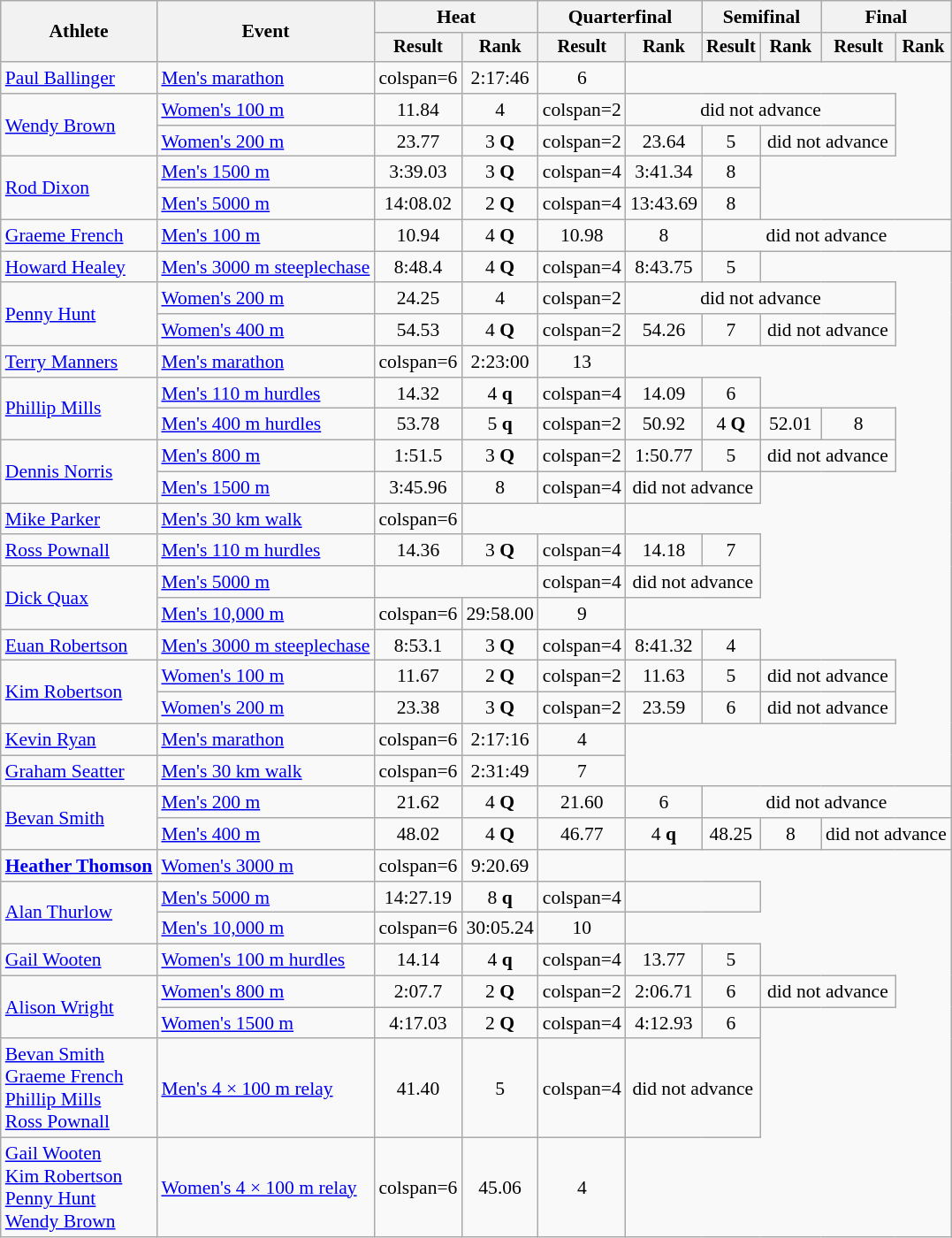<table class=wikitable style=font-size:90%>
<tr>
<th rowspan=2>Athlete</th>
<th rowspan=2>Event</th>
<th colspan=2>Heat</th>
<th colspan=2>Quarterfinal</th>
<th colspan=2>Semifinal</th>
<th colspan=2>Final</th>
</tr>
<tr style=font-size:95%>
<th>Result</th>
<th>Rank</th>
<th>Result</th>
<th>Rank</th>
<th>Result</th>
<th>Rank</th>
<th>Result</th>
<th>Rank</th>
</tr>
<tr align=center>
<td align=left><a href='#'>Paul Ballinger</a></td>
<td align=left><a href='#'>Men's marathon</a></td>
<td>colspan=6 </td>
<td>2:17:46</td>
<td>6</td>
</tr>
<tr align=center>
<td align=left rowspan=2><a href='#'>Wendy Brown</a></td>
<td align=left><a href='#'>Women's 100 m</a></td>
<td>11.84</td>
<td>4</td>
<td>colspan=2 </td>
<td colspan=4>did not advance</td>
</tr>
<tr align=center>
<td align=left><a href='#'>Women's 200 m</a></td>
<td>23.77</td>
<td>3 <strong>Q</strong></td>
<td>colspan=2 </td>
<td>23.64</td>
<td>5</td>
<td colspan=2>did not advance</td>
</tr>
<tr align=center>
<td align=left rowspan=2><a href='#'>Rod Dixon</a></td>
<td align=left><a href='#'>Men's 1500 m</a></td>
<td>3:39.03</td>
<td>3 <strong>Q</strong></td>
<td>colspan=4 </td>
<td>3:41.34</td>
<td>8</td>
</tr>
<tr align=center>
<td align=left><a href='#'>Men's 5000 m</a></td>
<td>14:08.02</td>
<td>2 <strong>Q</strong></td>
<td>colspan=4 </td>
<td>13:43.69</td>
<td>8</td>
</tr>
<tr align=center>
<td align=left><a href='#'>Graeme French</a></td>
<td align=left><a href='#'>Men's 100 m</a></td>
<td>10.94</td>
<td>4 <strong>Q</strong></td>
<td>10.98</td>
<td>8</td>
<td colspan=4>did not advance</td>
</tr>
<tr align=center>
<td align=left><a href='#'>Howard Healey</a></td>
<td align=left><a href='#'>Men's 3000 m steeplechase</a></td>
<td>8:48.4</td>
<td>4 <strong>Q</strong></td>
<td>colspan=4 </td>
<td>8:43.75</td>
<td>5</td>
</tr>
<tr align=center>
<td align=left rowspan=2><a href='#'>Penny Hunt</a></td>
<td align=left><a href='#'>Women's 200 m</a></td>
<td>24.25</td>
<td>4</td>
<td>colspan=2 </td>
<td colspan=4>did not advance</td>
</tr>
<tr align=center>
<td align=left><a href='#'>Women's 400 m</a></td>
<td>54.53</td>
<td>4 <strong>Q</strong></td>
<td>colspan=2 </td>
<td>54.26</td>
<td>7</td>
<td colspan=2>did not advance</td>
</tr>
<tr align=center>
<td align=left><a href='#'>Terry Manners</a></td>
<td align=left><a href='#'>Men's marathon</a></td>
<td>colspan=6 </td>
<td>2:23:00</td>
<td>13</td>
</tr>
<tr align=center>
<td align=left rowspan=2><a href='#'>Phillip Mills</a></td>
<td align=left><a href='#'>Men's 110 m hurdles</a></td>
<td>14.32</td>
<td>4 <strong>q</strong></td>
<td>colspan=4 </td>
<td>14.09</td>
<td>6</td>
</tr>
<tr align=center>
<td align=left><a href='#'>Men's 400 m hurdles</a></td>
<td>53.78</td>
<td>5 <strong>q</strong></td>
<td>colspan=2 </td>
<td>50.92</td>
<td>4 <strong>Q</strong></td>
<td>52.01</td>
<td>8</td>
</tr>
<tr align=center>
<td align=left rowspan=2><a href='#'>Dennis Norris</a></td>
<td align=left><a href='#'>Men's 800 m</a></td>
<td>1:51.5</td>
<td>3 <strong>Q</strong></td>
<td>colspan=2 </td>
<td>1:50.77</td>
<td>5</td>
<td colspan=2>did not advance</td>
</tr>
<tr align=center>
<td align=left><a href='#'>Men's 1500 m</a></td>
<td>3:45.96</td>
<td>8</td>
<td>colspan=4 </td>
<td colspan=2>did not advance</td>
</tr>
<tr align=center>
<td align=left><a href='#'>Mike Parker</a></td>
<td align=left><a href='#'>Men's 30 km walk</a></td>
<td>colspan=6 </td>
<td colspan=2></td>
</tr>
<tr align=center>
<td align=left><a href='#'>Ross Pownall</a></td>
<td align=left><a href='#'>Men's 110 m hurdles</a></td>
<td>14.36</td>
<td>3 <strong>Q</strong></td>
<td>colspan=4 </td>
<td>14.18</td>
<td>7</td>
</tr>
<tr align=center>
<td align=left rowspan=2><a href='#'>Dick Quax</a></td>
<td align=left><a href='#'>Men's 5000 m</a></td>
<td colspan=2></td>
<td>colspan=4 </td>
<td colspan=2>did not advance</td>
</tr>
<tr align=center>
<td align=left><a href='#'>Men's 10,000 m</a></td>
<td>colspan=6 </td>
<td>29:58.00</td>
<td>9</td>
</tr>
<tr align=center>
<td align=left><a href='#'>Euan Robertson</a></td>
<td align=left><a href='#'>Men's 3000 m steeplechase</a></td>
<td>8:53.1</td>
<td>3 <strong>Q</strong></td>
<td>colspan=4 </td>
<td>8:41.32</td>
<td>4</td>
</tr>
<tr align=center>
<td align=left rowspan=2><a href='#'>Kim Robertson</a></td>
<td align=left><a href='#'>Women's 100 m</a></td>
<td>11.67</td>
<td>2 <strong>Q</strong></td>
<td>colspan=2 </td>
<td>11.63</td>
<td>5</td>
<td colspan=2>did not advance</td>
</tr>
<tr align=center>
<td align=left><a href='#'>Women's 200 m</a></td>
<td>23.38</td>
<td>3 <strong>Q</strong></td>
<td>colspan=2 </td>
<td>23.59</td>
<td>6</td>
<td colspan=2>did not advance</td>
</tr>
<tr align=center>
<td align=left><a href='#'>Kevin Ryan</a></td>
<td align=left><a href='#'>Men's marathon</a></td>
<td>colspan=6 </td>
<td>2:17:16</td>
<td>4</td>
</tr>
<tr align=center>
<td align=left><a href='#'>Graham Seatter</a></td>
<td align=left><a href='#'>Men's 30 km walk</a></td>
<td>colspan=6 </td>
<td>2:31:49</td>
<td>7</td>
</tr>
<tr align=center>
<td align=left rowspan=2><a href='#'>Bevan Smith</a></td>
<td align=left><a href='#'>Men's 200 m</a></td>
<td>21.62</td>
<td>4 <strong>Q</strong></td>
<td>21.60</td>
<td>6</td>
<td colspan=4>did not advance</td>
</tr>
<tr align=center>
<td align=left><a href='#'>Men's 400 m</a></td>
<td>48.02</td>
<td>4 <strong>Q</strong></td>
<td>46.77</td>
<td>4 <strong>q</strong></td>
<td>48.25</td>
<td>8</td>
<td colspan=2>did not advance</td>
</tr>
<tr align=center>
<td align=left><strong><a href='#'>Heather Thomson</a></strong></td>
<td align=left><a href='#'>Women's 3000 m</a></td>
<td>colspan=6 </td>
<td>9:20.69</td>
<td></td>
</tr>
<tr align=center>
<td align=left rowspan=2><a href='#'>Alan Thurlow</a></td>
<td align=left><a href='#'>Men's 5000 m</a></td>
<td>14:27.19</td>
<td>8 <strong>q</strong></td>
<td>colspan=4 </td>
<td colspan=2></td>
</tr>
<tr align=center>
<td align=left><a href='#'>Men's 10,000 m</a></td>
<td>colspan=6 </td>
<td>30:05.24</td>
<td>10</td>
</tr>
<tr align=center>
<td align=left><a href='#'>Gail Wooten</a></td>
<td align=left><a href='#'>Women's 100 m hurdles</a></td>
<td>14.14</td>
<td>4 <strong>q</strong></td>
<td>colspan=4 </td>
<td>13.77</td>
<td>5</td>
</tr>
<tr align=center>
<td align=left rowspan=2><a href='#'>Alison Wright</a></td>
<td align=left><a href='#'>Women's 800 m</a></td>
<td>2:07.7</td>
<td>2 <strong>Q</strong></td>
<td>colspan=2 </td>
<td>2:06.71</td>
<td>6</td>
<td colspan=2>did not advance</td>
</tr>
<tr align=center>
<td align=left><a href='#'>Women's 1500 m</a></td>
<td>4:17.03</td>
<td>2 <strong>Q</strong></td>
<td>colspan=4 </td>
<td>4:12.93</td>
<td>6</td>
</tr>
<tr align=center>
<td align=left><a href='#'>Bevan Smith</a><br><a href='#'>Graeme French</a><br><a href='#'>Phillip Mills</a><br><a href='#'>Ross Pownall</a></td>
<td align=left><a href='#'>Men's 4 × 100 m relay</a></td>
<td>41.40</td>
<td>5</td>
<td>colspan=4 </td>
<td colspan=2>did not advance</td>
</tr>
<tr align=center>
<td align=left><a href='#'>Gail Wooten</a><br><a href='#'>Kim Robertson</a><br><a href='#'>Penny Hunt</a><br><a href='#'>Wendy Brown</a></td>
<td align=left><a href='#'>Women's 4 × 100 m relay</a></td>
<td>colspan=6 </td>
<td>45.06</td>
<td>4</td>
</tr>
</table>
